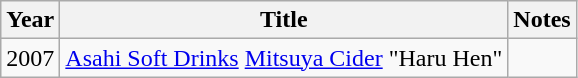<table class="wikitable">
<tr>
<th>Year</th>
<th>Title</th>
<th>Notes</th>
</tr>
<tr>
<td>2007</td>
<td><a href='#'>Asahi Soft Drinks</a> <a href='#'>Mitsuya Cider</a> "Haru Hen"</td>
<td></td>
</tr>
</table>
